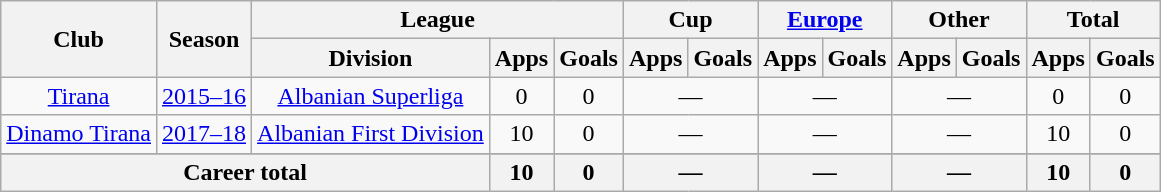<table class="wikitable" style="text-align:center">
<tr>
<th rowspan="2">Club</th>
<th rowspan="2">Season</th>
<th colspan="3">League</th>
<th colspan="2">Cup</th>
<th colspan="2"><a href='#'>Europe</a></th>
<th colspan="2">Other</th>
<th colspan="2">Total</th>
</tr>
<tr>
<th>Division</th>
<th>Apps</th>
<th>Goals</th>
<th>Apps</th>
<th>Goals</th>
<th>Apps</th>
<th>Goals</th>
<th>Apps</th>
<th>Goals</th>
<th>Apps</th>
<th>Goals</th>
</tr>
<tr>
<td rowspan="1" valign="center"><a href='#'>Tirana</a></td>
<td><a href='#'>2015–16</a></td>
<td rowspan="1"><a href='#'>Albanian Superliga</a></td>
<td>0</td>
<td>0</td>
<td colspan="2">—</td>
<td colspan="2">—</td>
<td colspan="2">—</td>
<td>0</td>
<td>0</td>
</tr>
<tr>
<td rowspan="1" valign="center"><a href='#'>Dinamo Tirana</a></td>
<td><a href='#'>2017–18</a></td>
<td rowspan="1"><a href='#'>Albanian First Division</a></td>
<td>10</td>
<td>0</td>
<td colspan="2">—</td>
<td colspan="2">—</td>
<td colspan="2">—</td>
<td>10</td>
<td>0</td>
</tr>
<tr>
</tr>
<tr>
<th colspan="3">Career total</th>
<th>10</th>
<th>0</th>
<th colspan="2">—</th>
<th colspan="2">—</th>
<th colspan="2">—</th>
<th>10</th>
<th>0</th>
</tr>
</table>
